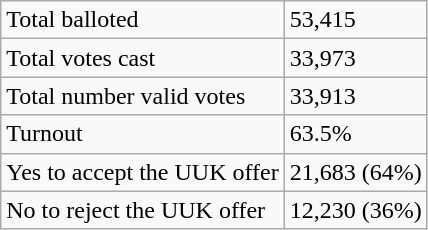<table class="wikitable">
<tr>
<td>Total balloted</td>
<td>53,415</td>
</tr>
<tr>
<td>Total votes cast</td>
<td>33,973</td>
</tr>
<tr>
<td>Total number valid votes</td>
<td>33,913</td>
</tr>
<tr>
<td>Turnout</td>
<td>63.5%</td>
</tr>
<tr>
<td>Yes to accept the UUK offer</td>
<td>21,683 (64%)</td>
</tr>
<tr>
<td>No to reject the UUK offer</td>
<td>12,230 (36%)</td>
</tr>
</table>
